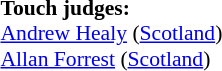<table width=100% style="font-size: 90%">
<tr>
<td><br><strong>Touch judges:</strong>
<br><a href='#'>Andrew Healy</a> (<a href='#'>Scotland</a>)
<br><a href='#'>Allan Forrest</a> (<a href='#'>Scotland</a>)</td>
</tr>
</table>
